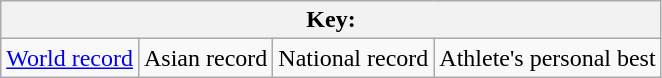<table class="wikitable">
<tr>
<th colspan=4>Key:</th>
</tr>
<tr>
<td><a href='#'>World record</a></td>
<td>Asian record</td>
<td>National record</td>
<td>Athlete's personal best</td>
</tr>
</table>
